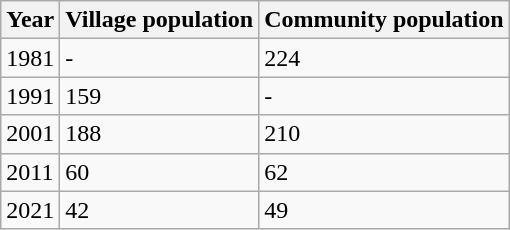<table class="wikitable">
<tr>
<th>Year</th>
<th>Village population</th>
<th>Community population</th>
</tr>
<tr>
<td>1981</td>
<td>-</td>
<td>224</td>
</tr>
<tr>
<td>1991</td>
<td>159</td>
<td>-</td>
</tr>
<tr>
<td>2001</td>
<td>188</td>
<td>210</td>
</tr>
<tr>
<td>2011</td>
<td>60</td>
<td>62</td>
</tr>
<tr>
<td>2021</td>
<td>42</td>
<td>49</td>
</tr>
</table>
